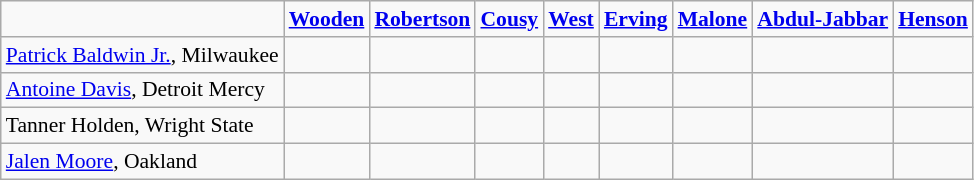<table class="wikitable" style="white-space:nowrap; font-size:90%;">
<tr>
<td></td>
<td><strong><a href='#'>Wooden</a></strong></td>
<td><strong><a href='#'>Robertson</a></strong></td>
<td><strong><a href='#'>Cousy</a></strong></td>
<td><strong><a href='#'>West</a></strong></td>
<td><strong><a href='#'>Erving</a></strong></td>
<td><strong><a href='#'>Malone</a></strong></td>
<td><strong><a href='#'>Abdul-Jabbar</a></strong></td>
<td><a href='#'><strong>Henson</strong></a></td>
</tr>
<tr>
<td><a href='#'>Patrick Baldwin Jr.</a>, Milwaukee</td>
<td></td>
<td></td>
<td></td>
<td></td>
<td></td>
<td></td>
<td></td>
<td></td>
</tr>
<tr>
<td><a href='#'>Antoine Davis</a>, Detroit Mercy</td>
<td></td>
<td></td>
<td></td>
<td></td>
<td></td>
<td></td>
<td></td>
<td></td>
</tr>
<tr>
<td>Tanner Holden, Wright State</td>
<td></td>
<td></td>
<td></td>
<td></td>
<td></td>
<td></td>
<td></td>
<td></td>
</tr>
<tr>
<td><a href='#'>Jalen Moore</a>, Oakland</td>
<td></td>
<td></td>
<td></td>
<td></td>
<td></td>
<td></td>
<td></td>
<td></td>
</tr>
</table>
